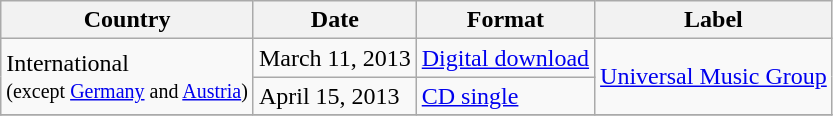<table class="wikitable plainrowheaders" border="1">
<tr>
<th scope="col">Country</th>
<th scope="col">Date</th>
<th scope="col">Format</th>
<th scope="col">Label</th>
</tr>
<tr>
<td rowspan="2">International<br><small>(except <a href='#'>Germany</a> and <a href='#'>Austria</a>)</small></td>
<td rowspan="1">March 11, 2013</td>
<td rowspan="1"><a href='#'>Digital download</a></td>
<td rowspan="2"><a href='#'>Universal Music Group</a></td>
</tr>
<tr>
<td>April 15, 2013</td>
<td><a href='#'>CD single</a></td>
</tr>
<tr>
</tr>
</table>
